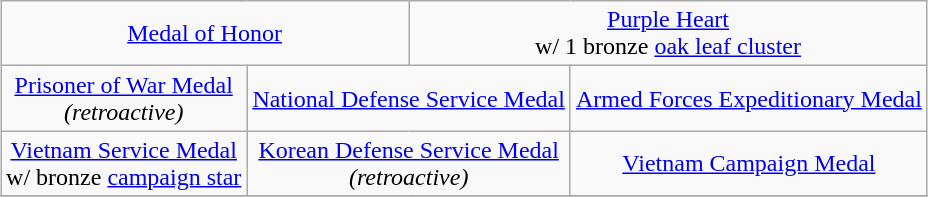<table class="wikitable" style="margin:1em auto; text-align:center;">
<tr>
<td colspan="6"><a href='#'>Medal of Honor</a></td>
<td colspan="6"><a href='#'>Purple Heart</a><br>w/ 1 bronze <a href='#'>oak leaf cluster</a></td>
</tr>
<tr>
<td colspan="4"><a href='#'>Prisoner of War Medal</a><br><em>(retroactive)</em></td>
<td colspan="4"><a href='#'>National Defense Service Medal</a></td>
<td colspan="4"><a href='#'>Armed Forces Expeditionary Medal</a></td>
</tr>
<tr>
<td colspan="4"><a href='#'>Vietnam Service Medal</a><br>w/ bronze <a href='#'>campaign star</a></td>
<td colspan="4"><a href='#'>Korean Defense Service Medal</a><br><em>(retroactive)</em></td>
<td colspan="4"><a href='#'>Vietnam Campaign Medal</a></td>
</tr>
<tr>
</tr>
</table>
